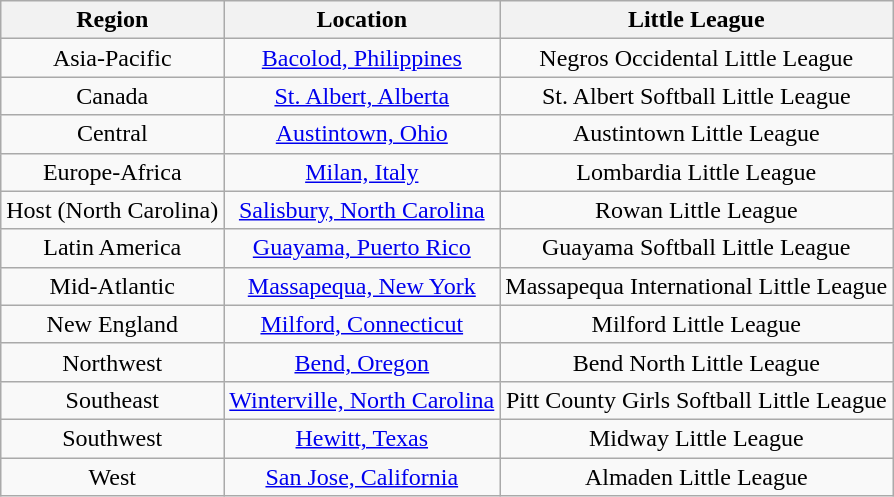<table class="wikitable">
<tr>
<th>Region</th>
<th>Location</th>
<th>Little League</th>
</tr>
<tr>
<td align=center>Asia-Pacific</td>
<td align=center> <a href='#'>Bacolod, Philippines</a></td>
<td align=center>Negros Occidental Little League</td>
</tr>
<tr>
<td align=center>Canada</td>
<td align=center> <a href='#'>St. Albert, Alberta</a></td>
<td align=center>St. Albert Softball Little League</td>
</tr>
<tr>
<td align=center>Central</td>
<td align=center> <a href='#'>Austintown, Ohio</a></td>
<td align=center>Austintown Little League</td>
</tr>
<tr>
<td align=center>Europe-Africa</td>
<td align=center> <a href='#'>Milan, Italy</a></td>
<td align=center>Lombardia Little League</td>
</tr>
<tr>
<td align=center>Host (North Carolina)</td>
<td align=center> <a href='#'>Salisbury, North Carolina</a></td>
<td align=center>Rowan Little League</td>
</tr>
<tr>
<td align=center>Latin America</td>
<td align=center> <a href='#'>Guayama, Puerto Rico</a></td>
<td align=center>Guayama Softball Little League</td>
</tr>
<tr>
<td align=center>Mid-Atlantic</td>
<td align=center> <a href='#'>Massapequa, New York</a></td>
<td align=center>Massapequa International Little League</td>
</tr>
<tr>
<td align=center>New England</td>
<td align=center> <a href='#'>Milford, Connecticut</a></td>
<td align=center>Milford Little League</td>
</tr>
<tr>
<td align=center>Northwest</td>
<td align=center> <a href='#'>Bend, Oregon</a></td>
<td align=center>Bend North Little League</td>
</tr>
<tr>
<td align=center>Southeast</td>
<td align=center> <a href='#'>Winterville, North Carolina</a></td>
<td align=center>Pitt County Girls Softball Little League</td>
</tr>
<tr>
<td align=center>Southwest</td>
<td align=center> <a href='#'>Hewitt, Texas</a></td>
<td align=center>Midway Little League</td>
</tr>
<tr>
<td align=center>West</td>
<td align=center> <a href='#'>San Jose, California</a></td>
<td align=center>Almaden Little League</td>
</tr>
</table>
